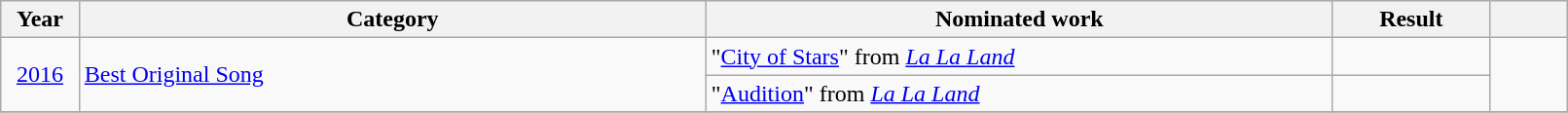<table class="wikitable" style="width:85%;">
<tr>
<th width=5%>Year</th>
<th style="width:40%;">Category</th>
<th style="width:40%;">Nominated work</th>
<th style="width:10%;">Result</th>
<th width=5%></th>
</tr>
<tr>
<td style="text-align:center;" rowspan="2"><a href='#'>2016</a></td>
<td rowspan="2"><a href='#'>Best Original Song</a></td>
<td>"<a href='#'>City of Stars</a>" from <em><a href='#'>La La Land</a></em></td>
<td></td>
<td rowspan="2" align="center"></td>
</tr>
<tr>
<td>"<a href='#'>Audition</a>" from <em><a href='#'>La La Land</a></em></td>
<td></td>
</tr>
<tr>
</tr>
</table>
